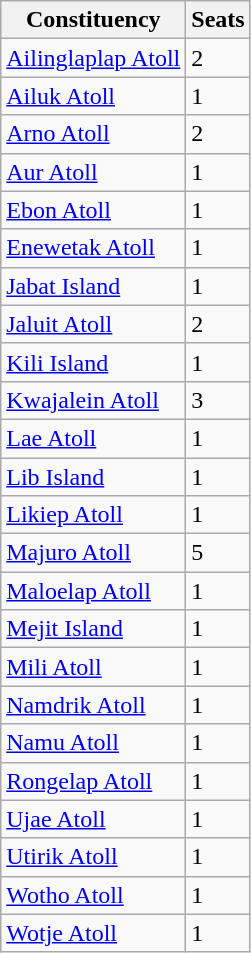<table class="wikitable">
<tr>
<th>Constituency</th>
<th>Seats</th>
</tr>
<tr>
<td><a href='#'>Ailinglaplap Atoll</a></td>
<td>2</td>
</tr>
<tr>
<td><a href='#'>Ailuk Atoll</a></td>
<td>1</td>
</tr>
<tr>
<td><a href='#'>Arno Atoll</a></td>
<td>2</td>
</tr>
<tr>
<td><a href='#'>Aur Atoll</a></td>
<td>1</td>
</tr>
<tr>
<td><a href='#'>Ebon Atoll</a></td>
<td>1</td>
</tr>
<tr>
<td><a href='#'>Enewetak Atoll</a></td>
<td>1</td>
</tr>
<tr>
<td><a href='#'>Jabat Island</a></td>
<td>1</td>
</tr>
<tr>
<td><a href='#'>Jaluit Atoll</a></td>
<td>2</td>
</tr>
<tr>
<td><a href='#'>Kili Island</a></td>
<td>1</td>
</tr>
<tr>
<td><a href='#'>Kwajalein Atoll</a></td>
<td>3</td>
</tr>
<tr>
<td><a href='#'>Lae Atoll</a></td>
<td>1</td>
</tr>
<tr>
<td><a href='#'>Lib Island</a></td>
<td>1</td>
</tr>
<tr>
<td><a href='#'>Likiep Atoll</a></td>
<td>1</td>
</tr>
<tr>
<td><a href='#'>Majuro Atoll</a></td>
<td>5</td>
</tr>
<tr>
<td><a href='#'>Maloelap Atoll</a></td>
<td>1</td>
</tr>
<tr>
<td><a href='#'>Mejit Island</a></td>
<td>1</td>
</tr>
<tr>
<td><a href='#'>Mili Atoll</a></td>
<td>1</td>
</tr>
<tr>
<td><a href='#'>Namdrik Atoll</a></td>
<td>1</td>
</tr>
<tr>
<td><a href='#'>Namu Atoll</a></td>
<td>1</td>
</tr>
<tr>
<td><a href='#'>Rongelap Atoll</a></td>
<td>1</td>
</tr>
<tr>
<td><a href='#'>Ujae Atoll</a></td>
<td>1</td>
</tr>
<tr>
<td><a href='#'>Utirik Atoll</a></td>
<td>1</td>
</tr>
<tr>
<td><a href='#'>Wotho Atoll</a></td>
<td>1</td>
</tr>
<tr>
<td><a href='#'>Wotje Atoll</a></td>
<td>1</td>
</tr>
</table>
